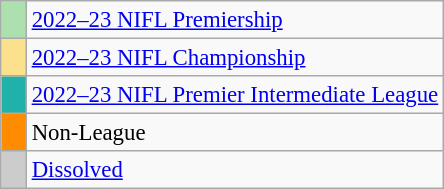<table class="wikitable" style="text-align:left; font-size:95%;">
<tr>
<td width=10px bgcolor=ACE1AF></td>
<td><a href='#'>2022–23 NIFL Premiership</a></td>
</tr>
<tr>
<td width=10px bgcolor=FBE08D></td>
<td><a href='#'>2022–23 NIFL Championship</a></td>
</tr>
<tr>
<td width=10px bgcolor=20B2AA></td>
<td><a href='#'>2022–23 NIFL Premier Intermediate League</a></td>
</tr>
<tr>
<td width=10px bgcolor=FF8C00></td>
<td>Non-League</td>
</tr>
<tr>
<td width=10px bgcolor= CCCCCC></td>
<td><a href='#'>Dissolved</a></td>
</tr>
</table>
